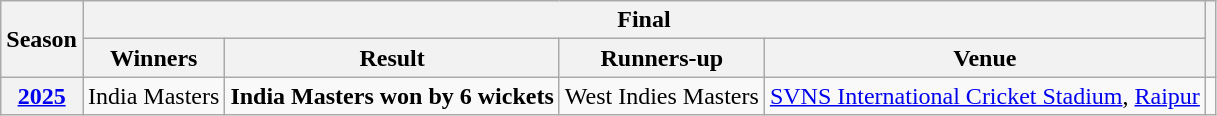<table class="wikitable" style="text-align:center;">
<tr>
<th rowspan="2">Season</th>
<th colspan="4">Final</th>
<th rowspan="2"></th>
</tr>
<tr>
<th>Winners</th>
<th>Result</th>
<th>Runners-up</th>
<th>Venue</th>
</tr>
<tr>
<th><a href='#'>2025</a></th>
<td>India Masters<br></td>
<td><strong>India Masters won by 6 wickets</strong><br><small></small></td>
<td>West Indies Masters<br><small></small></td>
<td><a href='#'>SVNS International Cricket Stadium</a>, <a href='#'>Raipur</a></td>
<td></td>
</tr>
</table>
